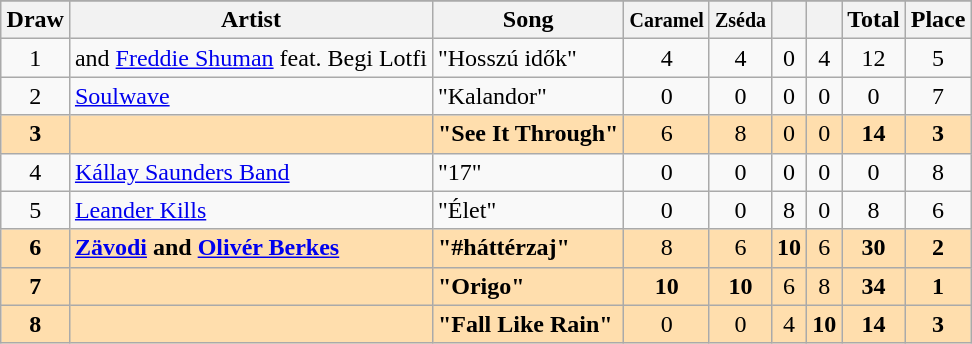<table class="sortable wikitable" style="margin: 1em auto 1em auto; text-align:center">
<tr>
</tr>
<tr>
<th>Draw</th>
<th>Artist</th>
<th>Song</th>
<th><small>Caramel</small></th>
<th><small>Zséda</small></th>
<th><small></small></th>
<th><small></small></th>
<th>Total</th>
<th>Place</th>
</tr>
<tr>
<td>1</td>
<td align="left"> and <a href='#'>Freddie Shuman</a> feat. Begi Lotfi</td>
<td align="left">"Hosszú idők"</td>
<td>4</td>
<td>4</td>
<td>0</td>
<td>4</td>
<td>12</td>
<td>5</td>
</tr>
<tr>
<td>2</td>
<td align="left"><a href='#'>Soulwave</a></td>
<td align="left">"Kalandor"</td>
<td>0</td>
<td>0</td>
<td>0</td>
<td>0</td>
<td>0</td>
<td>7</td>
</tr>
<tr style="background:navajowhite;">
<td><strong>3</strong></td>
<td align="left"><strong></strong></td>
<td align="left"><strong>"See It Through"</strong></td>
<td>6</td>
<td>8</td>
<td>0</td>
<td>0</td>
<td><strong>14</strong></td>
<td><strong>3</strong></td>
</tr>
<tr>
<td>4</td>
<td align="left"><a href='#'>Kállay Saunders Band</a></td>
<td align="left">"17"</td>
<td>0</td>
<td>0</td>
<td>0</td>
<td>0</td>
<td>0</td>
<td>8</td>
</tr>
<tr>
<td>5</td>
<td align="left"><a href='#'>Leander Kills</a></td>
<td align="left">"Élet"</td>
<td>0</td>
<td>0</td>
<td>8</td>
<td>0</td>
<td>8</td>
<td>6</td>
</tr>
<tr style="background:navajowhite;">
<td><strong>6</strong></td>
<td align="left"><strong><a href='#'>Zävodi</a> and <a href='#'>Olivér Berkes</a></strong></td>
<td align="left"><strong>"#háttérzaj"</strong></td>
<td>8</td>
<td>6</td>
<td><strong>10</strong></td>
<td>6</td>
<td><strong>30</strong></td>
<td><strong>2</strong></td>
</tr>
<tr style="background:navajowhite;">
<td><strong>7</strong></td>
<td align="left"><strong></strong></td>
<td align="left"><strong>"Origo"</strong></td>
<td><strong>10</strong></td>
<td><strong>10</strong></td>
<td>6</td>
<td>8</td>
<td><strong>34</strong></td>
<td><strong>1</strong></td>
</tr>
<tr style="background:navajowhite;">
<td><strong>8</strong></td>
<td align="left"><strong></strong></td>
<td align="left"><strong>"Fall Like Rain"</strong></td>
<td>0</td>
<td>0</td>
<td>4</td>
<td><strong>10</strong></td>
<td><strong>14</strong></td>
<td><strong>3</strong></td>
</tr>
</table>
